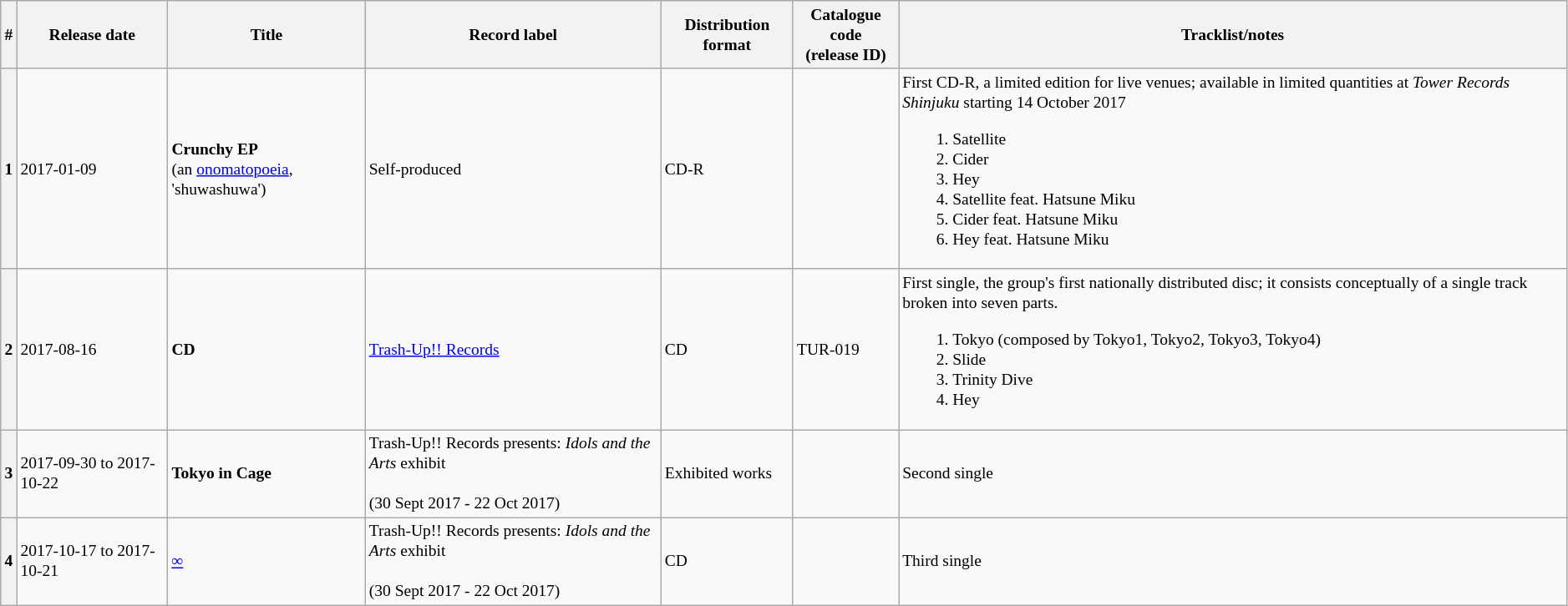<table class="wikitable" style="font-size:small">
<tr>
<th>#</th>
<th>Release date</th>
<th>Title</th>
<th>Record label</th>
<th>Distribution format</th>
<th>Catalogue code<br>(release ID)</th>
<th>Tracklist/notes</th>
</tr>
<tr>
<th>1</th>
<td>2017-01-09</td>
<td><strong>Crunchy EP</strong><br>(an <a href='#'>onomatopoeia</a>, 'shuwashuwa')</td>
<td>Self-produced</td>
<td>CD-R</td>
<td></td>
<td style="text-align:left">First CD-R, a limited edition for live venues; available in limited quantities at <em>Tower Records Shinjuku</em> starting 14 October 2017<br><ol><li>Satellite</li><li>Cider</li><li>Hey</li><li>Satellite feat. Hatsune Miku</li><li>Cider feat. Hatsune Miku</li><li>Hey feat. Hatsune Miku</li></ol></td>
</tr>
<tr>
<th>2</th>
<td>2017-08-16</td>
<td><strong>CD</strong></td>
<td><a href='#'>Trash-Up!! Records</a></td>
<td>CD</td>
<td>TUR-019</td>
<td style="text-align:left">First single, the group's first nationally distributed disc; it consists conceptually of a single track broken into seven parts.<br><ol><li>Tokyo (composed by Tokyo1, Tokyo2, Tokyo3, Tokyo4)</li><li>Slide</li><li>Trinity Dive</li><li>Hey</li></ol></td>
</tr>
<tr>
<th>3</th>
<td>2017-09-30 to 2017-10-22</td>
<td><strong>Tokyo in Cage</strong></td>
<td>Trash-Up!! Records presents: <em>Idols and the Arts</em> exhibit<br><br>(30 Sept 2017 - 22 Oct 2017)</td>
<td>Exhibited works</td>
<td></td>
<td>Second single</td>
</tr>
<tr>
<th>4</th>
<td>2017-10-17 to 2017-10-21</td>
<td><strong><a href='#'>∞</a></strong></td>
<td>Trash-Up!! Records presents: <em>Idols and the Arts</em> exhibit<br><br>(30 Sept 2017 - 22 Oct 2017)</td>
<td>CD</td>
<td></td>
<td>Third single</td>
</tr>
</table>
